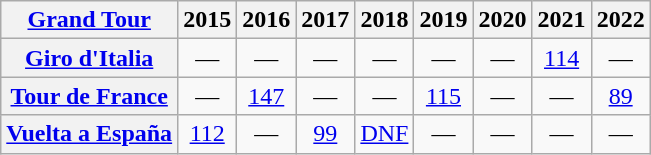<table class="wikitable plainrowheaders">
<tr>
<th scope="col"><a href='#'>Grand Tour</a></th>
<th scope="col">2015</th>
<th scope="col">2016</th>
<th scope="col">2017</th>
<th scope="col">2018</th>
<th scope="col">2019</th>
<th scope="col">2020</th>
<th scope="col">2021</th>
<th scope="col">2022</th>
</tr>
<tr style="text-align:center;">
<th scope="row"> <a href='#'>Giro d'Italia</a></th>
<td>—</td>
<td>—</td>
<td>—</td>
<td>—</td>
<td>—</td>
<td>—</td>
<td><a href='#'>114</a></td>
<td>—</td>
</tr>
<tr style="text-align:center;">
<th scope="row"> <a href='#'>Tour de France</a></th>
<td>—</td>
<td><a href='#'>147</a></td>
<td>—</td>
<td>—</td>
<td><a href='#'>115</a></td>
<td>—</td>
<td>—</td>
<td><a href='#'>89</a></td>
</tr>
<tr style="text-align:center;">
<th scope="row"> <a href='#'>Vuelta a España</a></th>
<td><a href='#'>112</a></td>
<td>—</td>
<td><a href='#'>99</a></td>
<td><a href='#'>DNF</a></td>
<td>—</td>
<td>—</td>
<td>—</td>
<td>—</td>
</tr>
</table>
